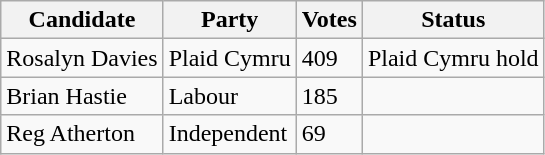<table class="wikitable sortable">
<tr>
<th>Candidate</th>
<th>Party</th>
<th>Votes</th>
<th>Status</th>
</tr>
<tr>
<td>Rosalyn Davies</td>
<td>Plaid Cymru</td>
<td>409</td>
<td>Plaid Cymru hold</td>
</tr>
<tr>
<td>Brian Hastie</td>
<td>Labour</td>
<td>185</td>
<td></td>
</tr>
<tr>
<td>Reg Atherton</td>
<td>Independent</td>
<td>69</td>
<td></td>
</tr>
</table>
